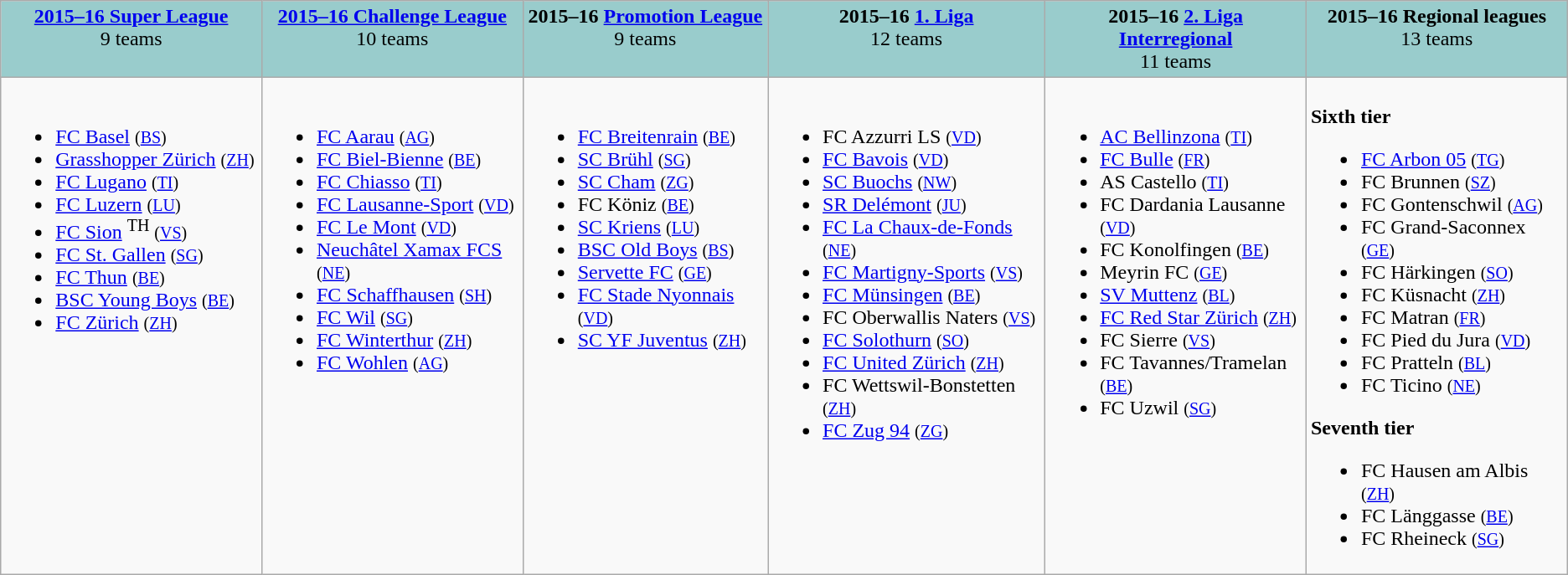<table class="wikitable">
<tr valign="top" bgcolor="#99CCCC">
<td align=center width="16%"><strong><a href='#'>2015–16 Super League</a></strong><br>9 teams</td>
<td align=center width="16%"><strong><a href='#'>2015–16 Challenge League</a></strong><br>10 teams</td>
<td align=center width="15%"><strong>2015–16 <a href='#'>Promotion League</a></strong><br>9 teams</td>
<td align=center width="17%"><strong>2015–16 <a href='#'>1. Liga</a></strong><br>12 teams</td>
<td align=center width="16%"><strong>2015–16 <a href='#'>2. Liga Interregional</a></strong><br>11 teams</td>
<td align=center width="16%"><strong>2015–16 Regional leagues</strong><br>13 teams</td>
</tr>
<tr valign="top">
<td><br><ul><li><a href='#'>FC Basel</a> <small>(<a href='#'>BS</a>)</small></li><li><a href='#'>Grasshopper Zürich</a> <small>(<a href='#'>ZH</a>)</small></li><li><a href='#'>FC Lugano</a> <small>(<a href='#'>TI</a>)</small></li><li><a href='#'>FC Luzern</a> <small>(<a href='#'>LU</a>)</small></li><li><a href='#'>FC Sion</a> <sup>TH</sup> <small>(<a href='#'>VS</a>)</small></li><li><a href='#'>FC St. Gallen</a> <small>(<a href='#'>SG</a>)</small></li><li><a href='#'>FC Thun</a> <small>(<a href='#'>BE</a>)</small></li><li><a href='#'>BSC Young Boys</a> <small>(<a href='#'>BE</a>)</small></li><li><a href='#'>FC Zürich</a> <small>(<a href='#'>ZH</a>)</small></li></ul></td>
<td><br><ul><li><a href='#'>FC Aarau</a> <small>(<a href='#'>AG</a>)</small></li><li><a href='#'>FC Biel-Bienne</a> <small>(<a href='#'>BE</a>)</small></li><li><a href='#'>FC Chiasso</a> <small>(<a href='#'>TI</a>)</small></li><li><a href='#'>FC Lausanne-Sport</a> <small>(<a href='#'>VD</a>)</small></li><li><a href='#'>FC Le Mont</a> <small>(<a href='#'>VD</a>)</small></li><li><a href='#'>Neuchâtel Xamax FCS</a> <small>(<a href='#'>NE</a>)</small></li><li><a href='#'>FC Schaffhausen</a> <small>(<a href='#'>SH</a>)</small></li><li><a href='#'>FC Wil</a> <small>(<a href='#'>SG</a>)</small></li><li><a href='#'>FC Winterthur</a> <small>(<a href='#'>ZH</a>)</small></li><li><a href='#'>FC Wohlen</a> <small>(<a href='#'>AG</a>)</small></li></ul></td>
<td><br><ul><li><a href='#'>FC Breitenrain</a> <small>(<a href='#'>BE</a>)</small></li><li><a href='#'>SC Brühl</a> <small>(<a href='#'>SG</a>)</small></li><li><a href='#'>SC Cham</a> <small>(<a href='#'>ZG</a>)</small></li><li>FC Köniz <small>(<a href='#'>BE</a>)</small></li><li><a href='#'>SC Kriens</a> <small>(<a href='#'>LU</a>)</small></li><li><a href='#'>BSC Old Boys</a> <small>(<a href='#'>BS</a>)</small></li><li><a href='#'>Servette FC</a> <small>(<a href='#'>GE</a>)</small></li><li><a href='#'>FC Stade Nyonnais</a> <small>(<a href='#'>VD</a>)</small></li><li><a href='#'>SC YF Juventus</a> <small>(<a href='#'>ZH</a>)</small></li></ul></td>
<td><br><ul><li>FC Azzurri LS <small>(<a href='#'>VD</a>)</small></li><li><a href='#'>FC Bavois</a> <small>(<a href='#'>VD</a>)</small></li><li><a href='#'>SC Buochs</a> <small>(<a href='#'>NW</a>)</small></li><li><a href='#'>SR Delémont</a> <small>(<a href='#'>JU</a>)</small></li><li><a href='#'>FC La Chaux-de-Fonds</a> <small>(<a href='#'>NE</a>)</small></li><li><a href='#'>FC Martigny-Sports</a> <small>(<a href='#'>VS</a>)</small></li><li><a href='#'>FC Münsingen</a> <small>(<a href='#'>BE</a>)</small></li><li>FC Oberwallis Naters <small>(<a href='#'>VS</a>)</small></li><li><a href='#'>FC Solothurn</a> <small>(<a href='#'>SO</a>)</small></li><li><a href='#'>FC United Zürich</a> <small>(<a href='#'>ZH</a>)</small></li><li>FC Wettswil-Bonstetten <small>(<a href='#'>ZH</a>)</small></li><li><a href='#'>FC Zug 94</a> <small>(<a href='#'>ZG</a>)</small></li></ul></td>
<td><br><ul><li><a href='#'>AC Bellinzona</a> <small>(<a href='#'>TI</a>)</small></li><li><a href='#'>FC Bulle</a> <small>(<a href='#'>FR</a>)</small></li><li>AS Castello <small>(<a href='#'>TI</a>)</small></li><li>FC Dardania Lausanne <small>(<a href='#'>VD</a>)</small></li><li>FC Konolfingen <small>(<a href='#'>BE</a>)</small></li><li>Meyrin FC <small>(<a href='#'>GE</a>)</small></li><li><a href='#'>SV Muttenz</a> <small>(<a href='#'>BL</a>)</small></li><li><a href='#'>FC Red Star Zürich</a> <small>(<a href='#'>ZH</a>)</small></li><li>FC Sierre  <small>(<a href='#'>VS</a>)</small></li><li>FC Tavannes/Tramelan <small>(<a href='#'>BE</a>)</small></li><li>FC Uzwil <small>(<a href='#'>SG</a>)</small></li></ul></td>
<td><br><strong>Sixth tier</strong><ul><li><a href='#'>FC Arbon 05</a> <small>(<a href='#'>TG</a>)</small></li><li>FC Brunnen <small>(<a href='#'>SZ</a>)</small></li><li>FC Gontenschwil <small>(<a href='#'>AG</a>)</small></li><li>FC Grand-Saconnex <small>(<a href='#'>GE</a>)</small></li><li>FC Härkingen <small>(<a href='#'>SO</a>)</small></li><li>FC Küsnacht <small>(<a href='#'>ZH</a>)</small></li><li>FC Matran <small>(<a href='#'>FR</a>)</small></li><li>FC Pied du Jura <small>(<a href='#'>VD</a>)</small></li><li>FC Pratteln <small>(<a href='#'>BL</a>)</small></li><li>FC Ticino <small>(<a href='#'>NE</a>)</small></li></ul><strong>Seventh tier</strong><ul><li>FC Hausen am Albis <small>(<a href='#'>ZH</a>)</small></li><li>FC Länggasse <small>(<a href='#'>BE</a>)</small></li><li>FC Rheineck <small>(<a href='#'>SG</a>)</small></li></ul></td>
</tr>
</table>
